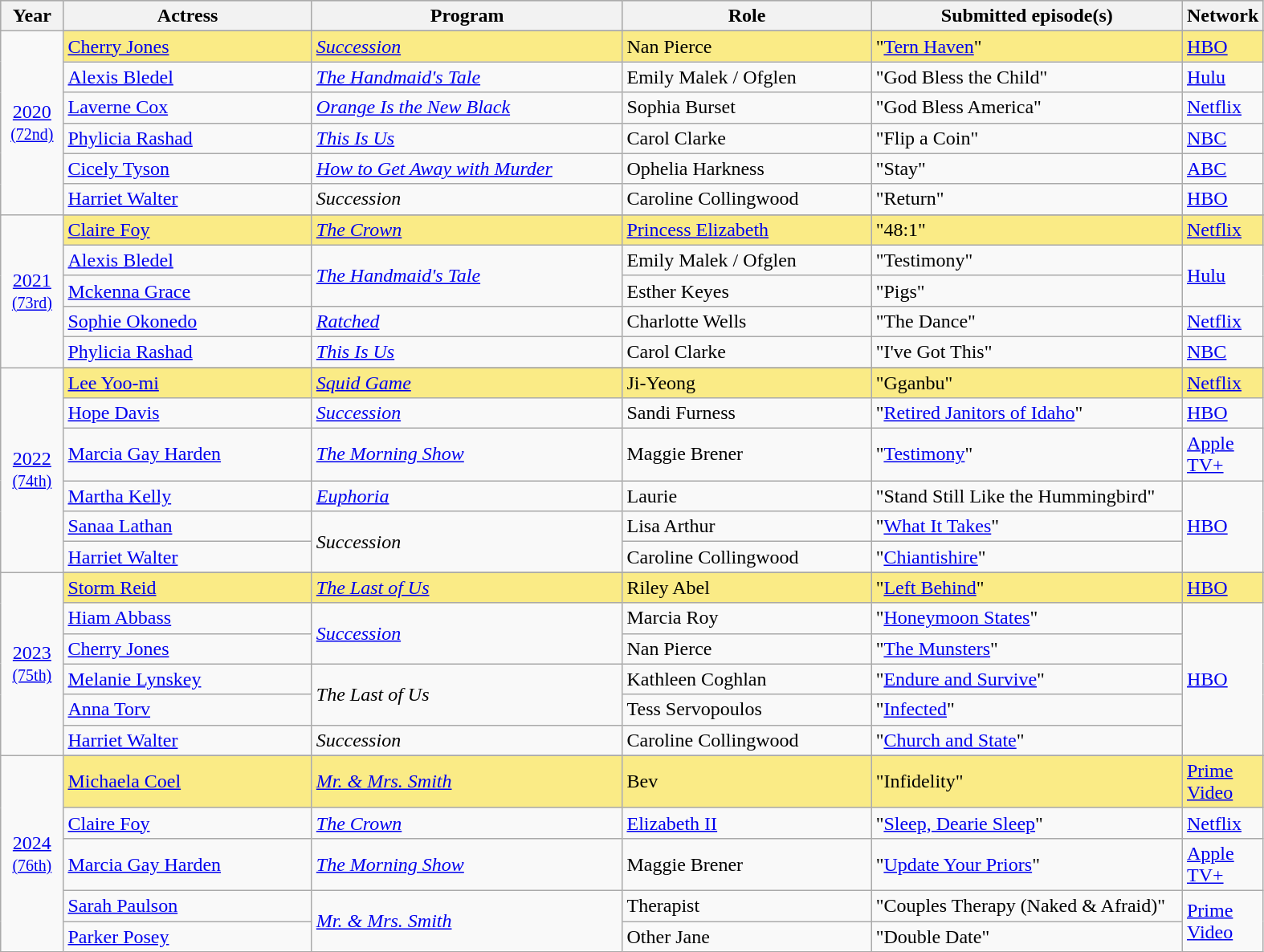<table class="wikitable" style="width:83%">
<tr style="background:#bebebe;">
<th style="width:5%;">Year</th>
<th style="width:20%;">Actress</th>
<th style="width:25%;">Program</th>
<th style="width:20%;">Role</th>
<th style="width:25%;">Submitted episode(s)</th>
<th style="width:5%;">Network</th>
</tr>
<tr>
<td rowspan="7" style="text-align:center"><a href='#'>2020</a><br><small><a href='#'>(72nd)</a></small></td>
</tr>
<tr style="background:#FAEB86">
<td><a href='#'>Cherry Jones</a></td>
<td><em><a href='#'>Succession</a></em></td>
<td>Nan Pierce</td>
<td>"<a href='#'>Tern Haven</a>"</td>
<td><a href='#'>HBO</a></td>
</tr>
<tr>
<td><a href='#'>Alexis Bledel</a></td>
<td><em><a href='#'>The Handmaid's Tale</a></em></td>
<td>Emily Malek / Ofglen</td>
<td>"God Bless the Child"</td>
<td><a href='#'>Hulu</a></td>
</tr>
<tr>
<td><a href='#'>Laverne Cox</a></td>
<td><em><a href='#'>Orange Is the New Black</a></em></td>
<td>Sophia Burset</td>
<td>"God Bless America"</td>
<td><a href='#'>Netflix</a></td>
</tr>
<tr>
<td><a href='#'>Phylicia Rashad</a></td>
<td><em><a href='#'>This Is Us</a></em></td>
<td>Carol Clarke</td>
<td>"Flip a Coin"</td>
<td><a href='#'>NBC</a></td>
</tr>
<tr>
<td><a href='#'>Cicely Tyson</a></td>
<td><em><a href='#'>How to Get Away with Murder</a></em></td>
<td>Ophelia Harkness</td>
<td>"Stay"</td>
<td><a href='#'>ABC</a></td>
</tr>
<tr>
<td><a href='#'>Harriet Walter</a></td>
<td><em>Succession</em></td>
<td>Caroline Collingwood</td>
<td>"Return"</td>
<td><a href='#'>HBO</a></td>
</tr>
<tr>
<td rowspan="6" style="text-align:center"><a href='#'>2021</a><br><small><a href='#'>(73rd)</a></small></td>
</tr>
<tr style="background:#FAEB86">
<td><a href='#'>Claire Foy</a></td>
<td><em><a href='#'>The Crown</a></em></td>
<td><a href='#'>Princess Elizabeth</a></td>
<td>"48:1"</td>
<td><a href='#'>Netflix</a></td>
</tr>
<tr>
<td><a href='#'>Alexis Bledel</a></td>
<td rowspan=2><em><a href='#'>The Handmaid's Tale</a></em></td>
<td>Emily Malek / Ofglen</td>
<td>"Testimony"</td>
<td rowspan=2><a href='#'>Hulu</a></td>
</tr>
<tr>
<td><a href='#'>Mckenna Grace</a></td>
<td>Esther Keyes</td>
<td>"Pigs"</td>
</tr>
<tr>
<td><a href='#'>Sophie Okonedo</a></td>
<td><em><a href='#'>Ratched</a></em></td>
<td>Charlotte Wells</td>
<td>"The Dance"</td>
<td><a href='#'>Netflix</a></td>
</tr>
<tr>
<td><a href='#'>Phylicia Rashad</a></td>
<td><em><a href='#'>This Is Us</a></em></td>
<td>Carol Clarke</td>
<td>"I've Got This"</td>
<td><a href='#'>NBC</a></td>
</tr>
<tr>
<td rowspan="7" style="text-align:center"><a href='#'>2022</a><br><small><a href='#'>(74th)</a></small></td>
</tr>
<tr style="background:#FAEB86">
<td><a href='#'>Lee Yoo-mi</a></td>
<td><em><a href='#'>Squid Game</a></em></td>
<td>Ji-Yeong</td>
<td>"Gganbu"</td>
<td><a href='#'>Netflix</a></td>
</tr>
<tr>
<td><a href='#'>Hope Davis</a></td>
<td><em><a href='#'>Succession</a></em></td>
<td>Sandi Furness</td>
<td>"<a href='#'>Retired Janitors of Idaho</a>"</td>
<td><a href='#'>HBO</a></td>
</tr>
<tr>
<td><a href='#'>Marcia Gay Harden</a></td>
<td><em><a href='#'>The Morning Show</a></em></td>
<td>Maggie Brener</td>
<td>"<a href='#'>Testimony</a>"</td>
<td><a href='#'>Apple TV+</a></td>
</tr>
<tr>
<td><a href='#'>Martha Kelly</a></td>
<td><em><a href='#'>Euphoria</a></em></td>
<td>Laurie</td>
<td>"Stand Still Like the Hummingbird"</td>
<td rowspan="3"><a href='#'>HBO</a></td>
</tr>
<tr>
<td><a href='#'>Sanaa Lathan</a></td>
<td rowspan=2><em>Succession</em></td>
<td>Lisa Arthur</td>
<td>"<a href='#'>What It Takes</a>"</td>
</tr>
<tr>
<td><a href='#'>Harriet Walter</a></td>
<td>Caroline Collingwood</td>
<td>"<a href='#'>Chiantishire</a>"</td>
</tr>
<tr>
<td rowspan="7" style="text-align:center"><a href='#'>2023</a><br><small><a href='#'>(75th)</a></small></td>
</tr>
<tr style="background:#FAEB86">
<td><a href='#'>Storm Reid</a></td>
<td><em><a href='#'>The Last of Us</a></em></td>
<td>Riley Abel</td>
<td>"<a href='#'>Left Behind</a>"</td>
<td><a href='#'>HBO</a></td>
</tr>
<tr>
<td><a href='#'>Hiam Abbass</a></td>
<td rowspan="2"><em><a href='#'>Succession</a></em></td>
<td>Marcia Roy</td>
<td>"<a href='#'>Honeymoon States</a>"</td>
<td rowspan="5"><a href='#'>HBO</a></td>
</tr>
<tr>
<td><a href='#'>Cherry Jones</a></td>
<td>Nan Pierce</td>
<td>"<a href='#'>The Munsters</a>"</td>
</tr>
<tr>
<td><a href='#'>Melanie Lynskey</a></td>
<td rowspan="2"><em>The Last of Us</em></td>
<td>Kathleen Coghlan</td>
<td>"<a href='#'>Endure and Survive</a>"</td>
</tr>
<tr>
<td><a href='#'>Anna Torv</a></td>
<td>Tess Servopoulos</td>
<td>"<a href='#'>Infected</a>"</td>
</tr>
<tr>
<td><a href='#'>Harriet Walter</a></td>
<td><em>Succession</em></td>
<td>Caroline Collingwood</td>
<td>"<a href='#'>Church and State</a>"</td>
</tr>
<tr>
<td rowspan="6" style="text-align:center"><a href='#'>2024</a><br><small><a href='#'>(76th)</a></small></td>
</tr>
<tr style="background:#FAEB86">
<td><a href='#'>Michaela Coel</a></td>
<td><em><a href='#'>Mr. & Mrs. Smith</a></em></td>
<td>Bev</td>
<td>"Infidelity"</td>
<td><a href='#'>Prime Video</a></td>
</tr>
<tr>
<td><a href='#'>Claire Foy</a></td>
<td><em><a href='#'>The Crown</a></em></td>
<td><a href='#'>Elizabeth II</a></td>
<td>"<a href='#'>Sleep, Dearie Sleep</a>"</td>
<td><a href='#'>Netflix</a></td>
</tr>
<tr>
<td><a href='#'>Marcia Gay Harden</a></td>
<td><em><a href='#'>The Morning Show</a></em></td>
<td>Maggie Brener</td>
<td>"<a href='#'>Update Your Priors</a>"</td>
<td><a href='#'>Apple TV+</a></td>
</tr>
<tr>
<td><a href='#'>Sarah Paulson</a></td>
<td rowspan="2"><em><a href='#'>Mr. & Mrs. Smith</a></em></td>
<td>Therapist</td>
<td>"Couples Therapy (Naked & Afraid)"</td>
<td rowspan="2"><a href='#'>Prime Video</a></td>
</tr>
<tr>
<td><a href='#'>Parker Posey</a></td>
<td>Other Jane</td>
<td>"Double Date"</td>
</tr>
</table>
